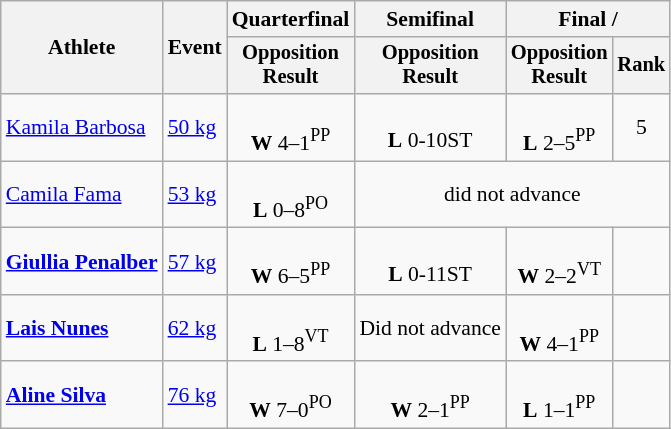<table class=wikitable style=font-size:90%;text-align:center>
<tr>
<th rowspan=2>Athlete</th>
<th rowspan=2>Event</th>
<th>Quarterfinal</th>
<th>Semifinal</th>
<th colspan=2>Final / </th>
</tr>
<tr style=font-size:95%>
<th>Opposition<br>Result</th>
<th>Opposition<br>Result</th>
<th>Opposition<br>Result</th>
<th>Rank</th>
</tr>
<tr>
<td align=left><a href='#'>Kamila Barbosa</a></td>
<td align=left><a href='#'>50 kg</a></td>
<td><br><strong>W</strong> 4–1<sup>PP</sup></td>
<td><br><strong>L</strong> 0-10ST</td>
<td><br><strong>L</strong> 2–5<sup>PP</sup></td>
<td>5</td>
</tr>
<tr>
<td align=left><a href='#'>Camila Fama</a></td>
<td align=left><a href='#'>53 kg</a></td>
<td><br><strong>L</strong> 0–8<sup>PO</sup></td>
<td colspan=3>did not advance</td>
</tr>
<tr>
<td align=left><strong><a href='#'>Giullia Penalber</a></strong></td>
<td align=left><a href='#'>57 kg</a></td>
<td><br><strong>W</strong> 6–5<sup>PP</sup></td>
<td><br><strong>L</strong> 0-11ST</td>
<td><br><strong>W</strong> 2–2<sup>VT</sup></td>
<td></td>
</tr>
<tr>
<td align=left><strong><a href='#'>Lais Nunes</a></strong></td>
<td align=left><a href='#'>62 kg</a></td>
<td><br><strong>L</strong> 1–8<sup>VT</sup></td>
<td>Did not advance</td>
<td><br><strong>W</strong> 4–1<sup>PP</sup></td>
<td></td>
</tr>
<tr>
<td align=left><strong><a href='#'>Aline Silva</a></strong></td>
<td align=left><a href='#'>76 kg</a></td>
<td><br><strong>W</strong> 7–0<sup>PO</sup></td>
<td><br><strong>W</strong> 2–1<sup>PP</sup></td>
<td><br><strong>L</strong> 1–1<sup>PP</sup></td>
<td></td>
</tr>
</table>
